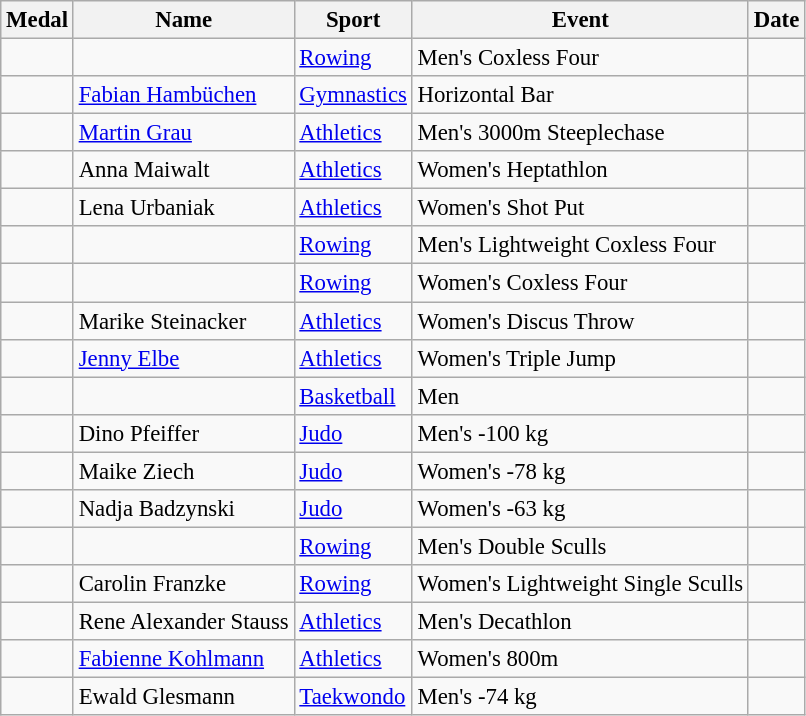<table class="wikitable sortable" style="font-size: 95%">
<tr>
<th>Medal</th>
<th>Name</th>
<th>Sport</th>
<th>Event</th>
<th>Date</th>
</tr>
<tr>
<td></td>
<td></td>
<td><a href='#'>Rowing</a></td>
<td>Men's Coxless Four</td>
<td></td>
</tr>
<tr>
<td></td>
<td><a href='#'>Fabian Hambüchen</a></td>
<td><a href='#'>Gymnastics</a></td>
<td>Horizontal Bar</td>
<td></td>
</tr>
<tr>
<td></td>
<td><a href='#'>Martin Grau</a></td>
<td><a href='#'>Athletics</a></td>
<td>Men's 3000m Steeplechase</td>
<td></td>
</tr>
<tr>
<td></td>
<td>Anna Maiwalt</td>
<td><a href='#'>Athletics</a></td>
<td>Women's Heptathlon</td>
<td></td>
</tr>
<tr>
<td></td>
<td>Lena Urbaniak</td>
<td><a href='#'>Athletics</a></td>
<td>Women's Shot Put</td>
<td></td>
</tr>
<tr>
<td></td>
<td></td>
<td><a href='#'>Rowing</a></td>
<td>Men's Lightweight Coxless Four</td>
<td></td>
</tr>
<tr>
<td></td>
<td></td>
<td><a href='#'>Rowing</a></td>
<td>Women's Coxless Four</td>
<td></td>
</tr>
<tr>
<td></td>
<td>Marike Steinacker</td>
<td><a href='#'>Athletics</a></td>
<td>Women's Discus Throw</td>
<td></td>
</tr>
<tr>
<td></td>
<td><a href='#'>Jenny Elbe</a></td>
<td><a href='#'>Athletics</a></td>
<td>Women's Triple Jump</td>
<td></td>
</tr>
<tr>
<td></td>
<td></td>
<td><a href='#'>Basketball</a></td>
<td>Men</td>
<td></td>
</tr>
<tr>
<td></td>
<td>Dino Pfeiffer</td>
<td><a href='#'>Judo</a></td>
<td>Men's -100 kg</td>
<td></td>
</tr>
<tr>
<td></td>
<td>Maike Ziech</td>
<td><a href='#'>Judo</a></td>
<td>Women's -78 kg</td>
<td></td>
</tr>
<tr>
<td></td>
<td>Nadja Badzynski</td>
<td><a href='#'>Judo</a></td>
<td>Women's -63 kg</td>
<td></td>
</tr>
<tr>
<td></td>
<td></td>
<td><a href='#'>Rowing</a></td>
<td>Men's Double Sculls</td>
<td></td>
</tr>
<tr>
<td></td>
<td>Carolin Franzke</td>
<td><a href='#'>Rowing</a></td>
<td>Women's Lightweight Single Sculls</td>
<td></td>
</tr>
<tr>
<td></td>
<td>Rene Alexander Stauss</td>
<td><a href='#'>Athletics</a></td>
<td>Men's Decathlon</td>
<td></td>
</tr>
<tr>
<td></td>
<td><a href='#'>Fabienne Kohlmann</a></td>
<td><a href='#'>Athletics</a></td>
<td>Women's 800m</td>
<td></td>
</tr>
<tr>
<td></td>
<td>Ewald Glesmann</td>
<td><a href='#'>Taekwondo</a></td>
<td>Men's -74 kg</td>
<td></td>
</tr>
</table>
